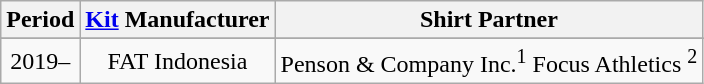<table class="wikitable" style="text-align: center">
<tr>
<th>Period</th>
<th><a href='#'>Kit</a> Manufacturer</th>
<th>Shirt Partner</th>
</tr>
<tr>
</tr>
<tr>
<td>2019–</td>
<td>FAT Indonesia</td>
<td>Penson & Company Inc.<sup>1</sup> Focus Athletics <sup>2</sup></td>
</tr>
</table>
